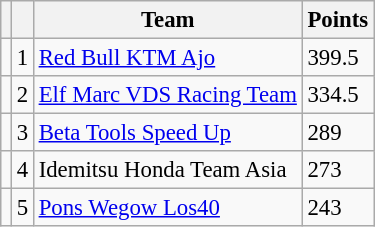<table class="wikitable" style="font-size: 95%;">
<tr>
<th></th>
<th></th>
<th>Team</th>
<th>Points</th>
</tr>
<tr>
<td></td>
<td align=center>1</td>
<td> <a href='#'>Red Bull KTM Ajo</a></td>
<td align=left>399.5</td>
</tr>
<tr>
<td></td>
<td align=center>2</td>
<td> <a href='#'>Elf Marc VDS Racing Team</a></td>
<td align=left>334.5</td>
</tr>
<tr>
<td></td>
<td align=center>3</td>
<td> <a href='#'>Beta Tools Speed Up</a></td>
<td align=left>289</td>
</tr>
<tr>
<td></td>
<td align=center>4</td>
<td> Idemitsu Honda Team Asia</td>
<td align=left>273</td>
</tr>
<tr>
<td></td>
<td align=center>5</td>
<td> <a href='#'>Pons Wegow Los40</a></td>
<td align=left>243</td>
</tr>
</table>
